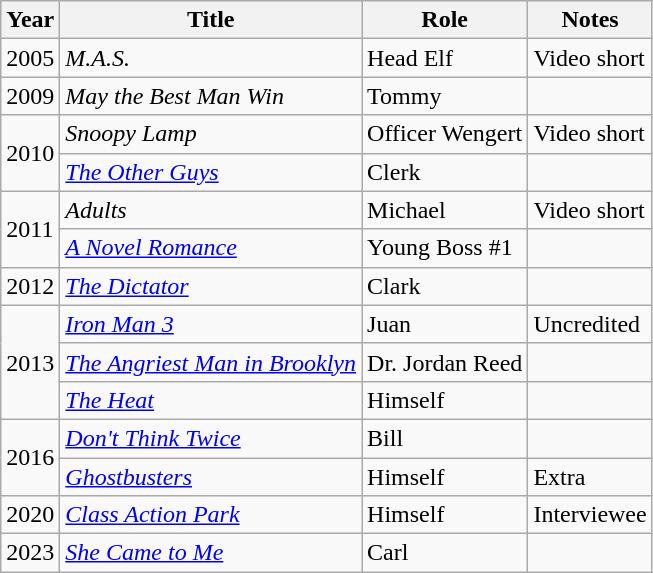<table class="wikitable sortable plainrowheaders">
<tr>
<th scope="col">Year</th>
<th scope="col">Title</th>
<th scope="col">Role</th>
<th scope="col" class="unsortable">Notes</th>
</tr>
<tr>
<td>2005</td>
<td><em>M.A.S.</em></td>
<td>Head Elf</td>
<td>Video short</td>
</tr>
<tr>
<td>2009</td>
<td><em>May the Best Man Win </em></td>
<td>Tommy</td>
<td></td>
</tr>
<tr>
<td rowspan="2">2010</td>
<td><em>Snoopy Lamp</em></td>
<td>Officer Wengert</td>
<td>Video short</td>
</tr>
<tr>
<td><em><a href='#'>The Other Guys</a></em></td>
<td>Clerk</td>
<td></td>
</tr>
<tr>
<td rowspan="2">2011</td>
<td><em>Adults</em></td>
<td>Michael</td>
<td>Video short</td>
</tr>
<tr>
<td><em><a href='#'>A Novel Romance</a> </em></td>
<td>Young Boss #1</td>
<td></td>
</tr>
<tr>
<td>2012</td>
<td><em><a href='#'>The Dictator</a></em></td>
<td>Clark</td>
<td></td>
</tr>
<tr>
<td rowspan="3">2013</td>
<td><em><a href='#'>Iron Man 3</a></em></td>
<td>Juan</td>
<td>Uncredited</td>
</tr>
<tr>
<td><em><a href='#'>The Angriest Man in Brooklyn</a></em></td>
<td>Dr. Jordan Reed</td>
<td></td>
</tr>
<tr>
<td><em><a href='#'>The Heat</a></em></td>
<td>Himself</td>
<td></td>
</tr>
<tr>
<td rowspan="2">2016</td>
<td><em><a href='#'>Don't Think Twice</a></em></td>
<td>Bill</td>
<td></td>
</tr>
<tr>
<td><em><a href='#'>Ghostbusters</a></em></td>
<td>Himself</td>
<td>Extra</td>
</tr>
<tr>
<td>2020</td>
<td><em><a href='#'>Class Action Park</a></em></td>
<td>Himself</td>
<td>Interviewee</td>
</tr>
<tr>
<td>2023</td>
<td><em><a href='#'>She Came to Me</a></em></td>
<td>Carl</td>
<td></td>
</tr>
</table>
